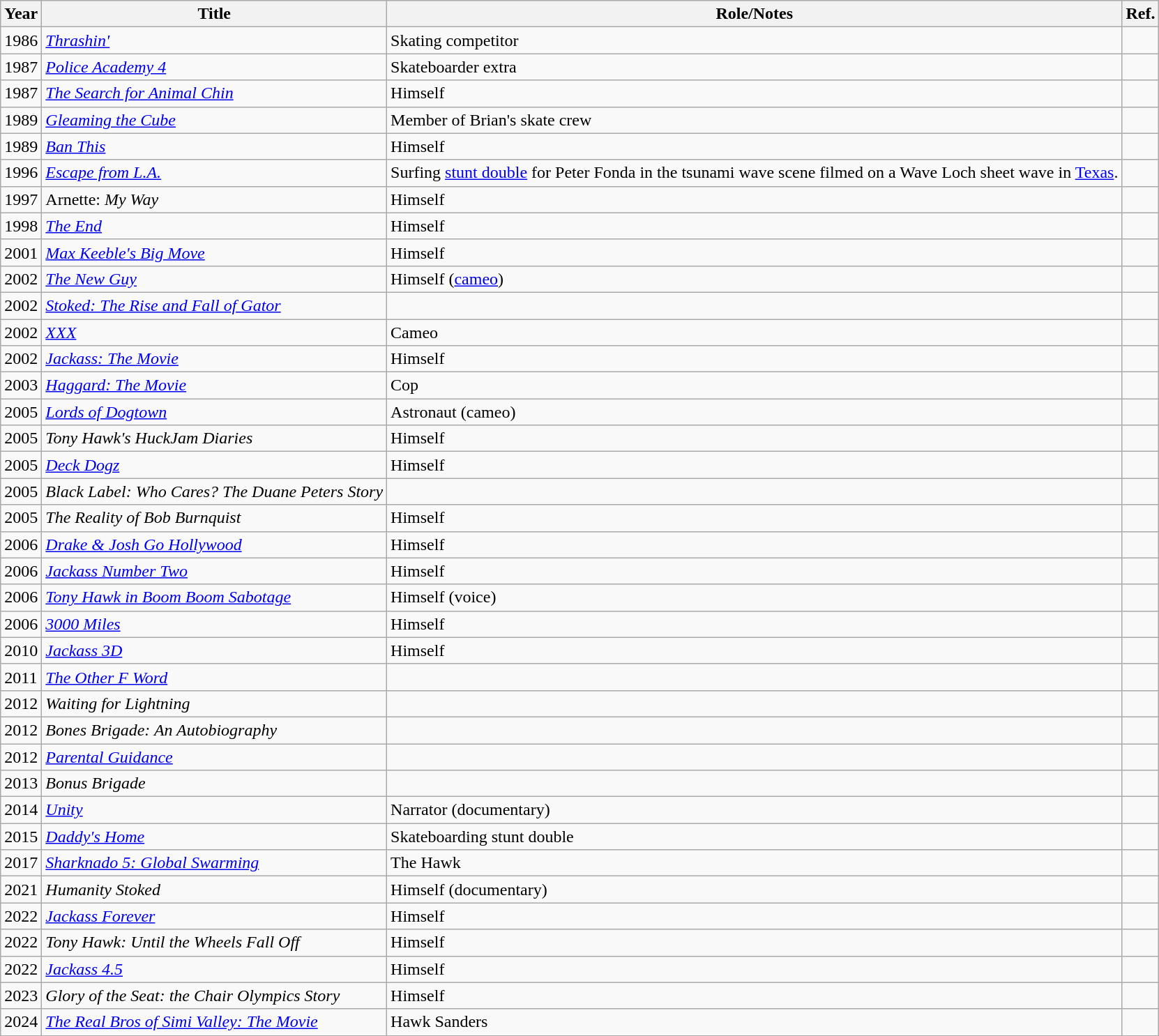<table class="wikitable">
<tr>
<th>Year</th>
<th>Title</th>
<th>Role/Notes</th>
<th>Ref.</th>
</tr>
<tr>
<td>1986</td>
<td><em><a href='#'>Thrashin'</a></em></td>
<td>Skating competitor</td>
<td></td>
</tr>
<tr>
<td>1987</td>
<td><em><a href='#'>Police Academy 4</a></em></td>
<td>Skateboarder extra</td>
<td></td>
</tr>
<tr>
<td>1987</td>
<td><em><a href='#'>The Search for Animal Chin</a></em></td>
<td>Himself</td>
<td></td>
</tr>
<tr>
<td>1989</td>
<td><em><a href='#'>Gleaming the Cube</a></em></td>
<td>Member of Brian's skate crew</td>
<td></td>
</tr>
<tr>
<td>1989</td>
<td><em><a href='#'>Ban This</a></em></td>
<td>Himself</td>
<td></td>
</tr>
<tr>
<td>1996</td>
<td><em><a href='#'>Escape from L.A.</a></em></td>
<td>Surfing <a href='#'>stunt double</a> for Peter Fonda in the tsunami wave scene filmed on a Wave Loch sheet wave in <a href='#'>Texas</a>.</td>
<td></td>
</tr>
<tr>
<td>1997</td>
<td>Arnette: <em>My Way</em></td>
<td>Himself</td>
<td></td>
</tr>
<tr>
<td>1998</td>
<td><a href='#'><em>The End</em></a></td>
<td>Himself</td>
<td></td>
</tr>
<tr>
<td>2001</td>
<td><em><a href='#'>Max Keeble's Big Move</a></em></td>
<td>Himself</td>
<td></td>
</tr>
<tr>
<td>2002</td>
<td><em><a href='#'>The New Guy</a></em></td>
<td>Himself (<a href='#'>cameo</a>)</td>
<td></td>
</tr>
<tr>
<td>2002</td>
<td><em><a href='#'>Stoked: The Rise and Fall of Gator</a></em></td>
<td></td>
<td></td>
</tr>
<tr>
<td>2002</td>
<td><em><a href='#'>XXX</a></em></td>
<td>Cameo</td>
<td></td>
</tr>
<tr>
<td>2002</td>
<td><em><a href='#'>Jackass: The Movie</a></em></td>
<td>Himself</td>
<td></td>
</tr>
<tr>
<td>2003</td>
<td><em><a href='#'>Haggard: The Movie</a></em></td>
<td>Cop</td>
<td></td>
</tr>
<tr>
<td>2005</td>
<td><em><a href='#'>Lords of Dogtown</a></em></td>
<td>Astronaut (cameo)</td>
<td></td>
</tr>
<tr>
<td>2005</td>
<td><em>Tony Hawk's HuckJam Diaries</em></td>
<td>Himself</td>
<td></td>
</tr>
<tr>
<td>2005</td>
<td><em><a href='#'>Deck Dogz</a></em></td>
<td>Himself</td>
<td></td>
</tr>
<tr>
<td>2005</td>
<td><em>Black Label: Who Cares? The Duane Peters Story</em></td>
<td></td>
<td></td>
</tr>
<tr>
<td>2005</td>
<td><em>The Reality of Bob Burnquist</em></td>
<td>Himself</td>
<td></td>
</tr>
<tr>
<td>2006</td>
<td><em><a href='#'>Drake & Josh Go Hollywood</a></em></td>
<td>Himself</td>
<td></td>
</tr>
<tr>
<td>2006</td>
<td><em><a href='#'>Jackass Number Two</a></em></td>
<td>Himself</td>
<td></td>
</tr>
<tr>
<td>2006</td>
<td><em><a href='#'>Tony Hawk in Boom Boom Sabotage</a></em></td>
<td>Himself (voice)</td>
<td></td>
</tr>
<tr>
<td>2006</td>
<td><a href='#'><em>3000 Miles</em></a></td>
<td>Himself</td>
<td></td>
</tr>
<tr>
<td>2010</td>
<td><em><a href='#'>Jackass 3D</a></em></td>
<td>Himself</td>
<td></td>
</tr>
<tr>
<td>2011</td>
<td><em><a href='#'>The Other F Word</a></em></td>
<td></td>
<td></td>
</tr>
<tr>
<td>2012</td>
<td><em>Waiting for Lightning</em></td>
<td></td>
<td></td>
</tr>
<tr>
<td>2012</td>
<td><em>Bones Brigade: An Autobiography</em></td>
<td></td>
<td></td>
</tr>
<tr>
<td>2012</td>
<td><em><a href='#'>Parental Guidance</a></em></td>
<td></td>
<td></td>
</tr>
<tr>
<td>2013</td>
<td><em>Bonus Brigade</em></td>
<td></td>
<td></td>
</tr>
<tr>
<td>2014</td>
<td><em><a href='#'>Unity</a></em></td>
<td>Narrator (documentary)</td>
<td></td>
</tr>
<tr>
<td>2015</td>
<td><em><a href='#'>Daddy's Home</a></em></td>
<td>Skateboarding stunt double</td>
<td></td>
</tr>
<tr>
<td>2017</td>
<td><em><a href='#'>Sharknado 5: Global Swarming</a></em></td>
<td>The Hawk</td>
<td></td>
</tr>
<tr>
<td>2021</td>
<td><em>Humanity Stoked</em></td>
<td>Himself (documentary)</td>
<td></td>
</tr>
<tr>
<td>2022</td>
<td><em><a href='#'>Jackass Forever</a></em></td>
<td>Himself</td>
<td></td>
</tr>
<tr>
<td>2022</td>
<td><em>Tony Hawk: Until the Wheels Fall Off</em></td>
<td>Himself</td>
<td></td>
</tr>
<tr>
<td>2022</td>
<td><em><a href='#'>Jackass 4.5</a></em></td>
<td>Himself</td>
<td></td>
</tr>
<tr>
<td>2023</td>
<td><em>Glory of the Seat: the Chair Olympics Story</em></td>
<td>Himself</td>
<td></td>
</tr>
<tr>
<td>2024</td>
<td><em><a href='#'>The Real Bros of Simi Valley: The Movie</a></em></td>
<td>Hawk Sanders</td>
<td></td>
</tr>
<tr>
</tr>
</table>
